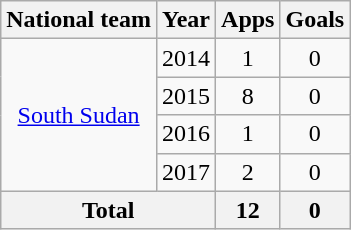<table class="wikitable" style="text-align:center">
<tr>
<th>National team</th>
<th>Year</th>
<th>Apps</th>
<th>Goals</th>
</tr>
<tr>
<td rowspan="4"><a href='#'>South Sudan</a></td>
<td>2014</td>
<td>1</td>
<td>0</td>
</tr>
<tr>
<td>2015</td>
<td>8</td>
<td>0</td>
</tr>
<tr>
<td>2016</td>
<td>1</td>
<td>0</td>
</tr>
<tr>
<td>2017</td>
<td>2</td>
<td>0</td>
</tr>
<tr>
<th colspan=2>Total</th>
<th>12</th>
<th>0</th>
</tr>
</table>
